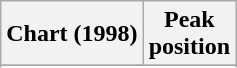<table class="wikitable plainrowheaders sortable">
<tr>
<th>Chart (1998)</th>
<th>Peak<br>position</th>
</tr>
<tr>
</tr>
<tr>
</tr>
</table>
